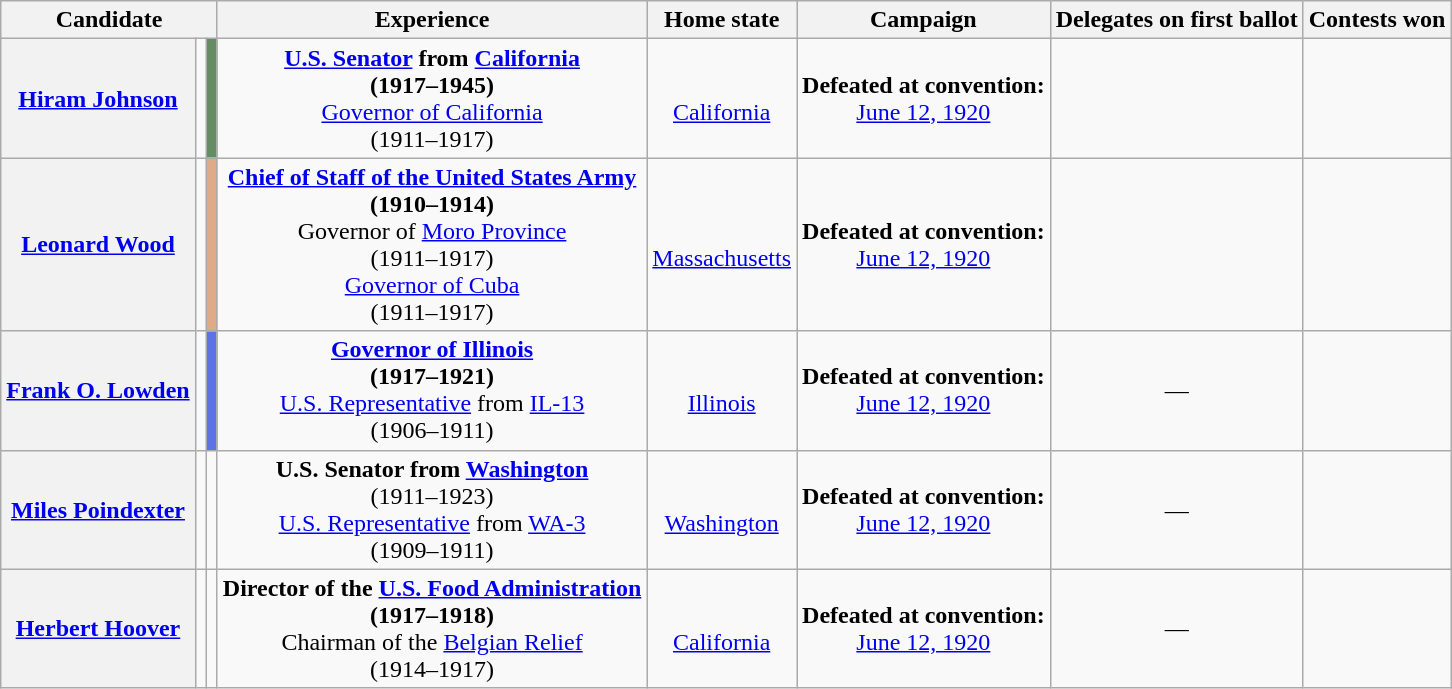<table class="wikitable sortable" style="text-align:center;">
<tr>
<th colspan="3">Candidate</th>
<th class="unsortable">Experience</th>
<th>Home state</th>
<th data-sort-type="date">Campaign</th>
<th>Delegates on first ballot</th>
<th>Contests won</th>
</tr>
<tr>
<th scope="row" data-sort-value="Johnson"><a href='#'>Hiram Johnson</a></th>
<td></td>
<td style="background:#668c63;"></td>
<td><strong><a href='#'>U.S. Senator</a> from <a href='#'>California</a><br>(1917–1945)</strong><br><a href='#'>Governor of California</a><br>(1911–1917)</td>
<td><br><a href='#'>California</a></td>
<td><strong>Defeated at convention:</strong><br> <a href='#'>June 12, 1920</a></td>
<td></td>
<td></td>
</tr>
<tr>
<th scope="row" data-sort-value="Wood"><a href='#'>Leonard Wood</a></th>
<td></td>
<td style="background:#deaa87;"></td>
<td><strong><a href='#'>Chief of Staff of the United States Army</a></strong><br><strong>(1910–1914)</strong><br>Governor of <a href='#'>Moro Province</a><br>(1911–1917)<br><a href='#'>Governor of Cuba</a><br>(1911–1917)</td>
<td><br><a href='#'>Massachusetts</a></td>
<td><strong>Defeated at convention:</strong><br> <a href='#'>June 12, 1920</a></td>
<td></td>
<td></td>
</tr>
<tr>
<th scope="row" data-sort-value="Lowden"><a href='#'>Frank O. Lowden</a></th>
<td></td>
<td style="background:#5d73e5;"></td>
<td><strong><a href='#'>Governor of Illinois</a><br>(1917–1921)</strong><br><a href='#'>U.S. Representative</a> from <a href='#'>IL-13</a><br>(1906–1911)</td>
<td><br><a href='#'>Illinois</a></td>
<td><strong>Defeated at convention:</strong><br> <a href='#'>June 12, 1920</a></td>
<td data-sort-value="0">—</td>
<td data-sort-value="1"></td>
</tr>
<tr>
<th scope="row" data-sort-value="Poindexter"><a href='#'>Miles Poindexter</a></th>
<td></td>
<td style="background:#;"></td>
<td><strong>U.S. Senator from <a href='#'>Washington</a></strong><br>(1911–1923)<br><a href='#'>U.S. Representative</a> from <a href='#'>WA-3</a><br>(1909–1911)</td>
<td><br><a href='#'>Washington</a></td>
<td><strong>Defeated at convention:</strong><br> <a href='#'>June 12, 1920</a></td>
<td data-sort-value="0">—</td>
<td data-sort-value="1"></td>
</tr>
<tr>
<th scope="row" data-sort-value="Hoover"><a href='#'>Herbert Hoover</a></th>
<td></td>
<td style="background:#;"></td>
<td><strong>Director of the <a href='#'>U.S. Food Administration</a></strong><br><strong>(1917–1918)</strong><br>Chairman of the <a href='#'>Belgian Relief</a><br>(1914–1917)</td>
<td><br><a href='#'>California</a></td>
<td><strong>Defeated at convention:</strong><br> <a href='#'>June 12, 1920</a></td>
<td data-sort-value="0">—</td>
<td data-sort-value="1"></td>
</tr>
</table>
